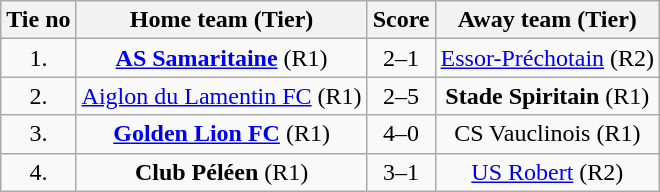<table class="wikitable" style="text-align: center">
<tr>
<th>Tie no</th>
<th>Home team (Tier)</th>
<th>Score</th>
<th>Away team (Tier)</th>
</tr>
<tr>
<td>1.</td>
<td> <strong><a href='#'>AS Samaritaine</a></strong> (R1)</td>
<td>2–1</td>
<td><a href='#'>Essor-Préchotain</a> (R2) </td>
</tr>
<tr>
<td>2.</td>
<td> <a href='#'>Aiglon du Lamentin FC</a> (R1)</td>
<td>2–5</td>
<td><strong>Stade Spiritain</strong> (R1) </td>
</tr>
<tr>
<td>3.</td>
<td> <strong><a href='#'>Golden Lion FC</a></strong> (R1)</td>
<td>4–0</td>
<td>CS Vauclinois (R1) </td>
</tr>
<tr>
<td>4.</td>
<td> <strong>Club Péléen</strong> (R1)</td>
<td>3–1</td>
<td><a href='#'>US Robert</a> (R2) </td>
</tr>
</table>
